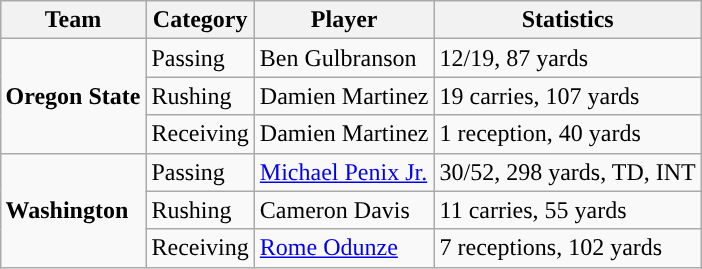<table class="wikitable" style="float: right;">
<tr>
<th>Team</th>
<th>Category</th>
<th>Player</th>
<th>Statistics</th>
</tr>
<tr>
<td rowspan=3><strong>Oregon State</strong></td>
<td>Passing</td>
<td>Ben Gulbranson</td>
<td>12/19, 87 yards</td>
</tr>
<tr>
<td>Rushing</td>
<td>Damien Martinez</td>
<td>19 carries, 107 yards</td>
</tr>
<tr>
<td>Receiving</td>
<td>Damien Martinez</td>
<td>1 reception, 40 yards</td>
</tr>
<tr>
<td rowspan=3><strong>Washington</strong></td>
<td>Passing</td>
<td><a href='#'>Michael Penix Jr.</a></td>
<td>30/52, 298 yards, TD, INT</td>
</tr>
<tr>
<td>Rushing</td>
<td>Cameron Davis</td>
<td>11 carries, 55 yards</td>
</tr>
<tr>
<td>Receiving</td>
<td><a href='#'>Rome Odunze</a></td>
<td>7 receptions, 102 yards</td>
</tr>
</table>
